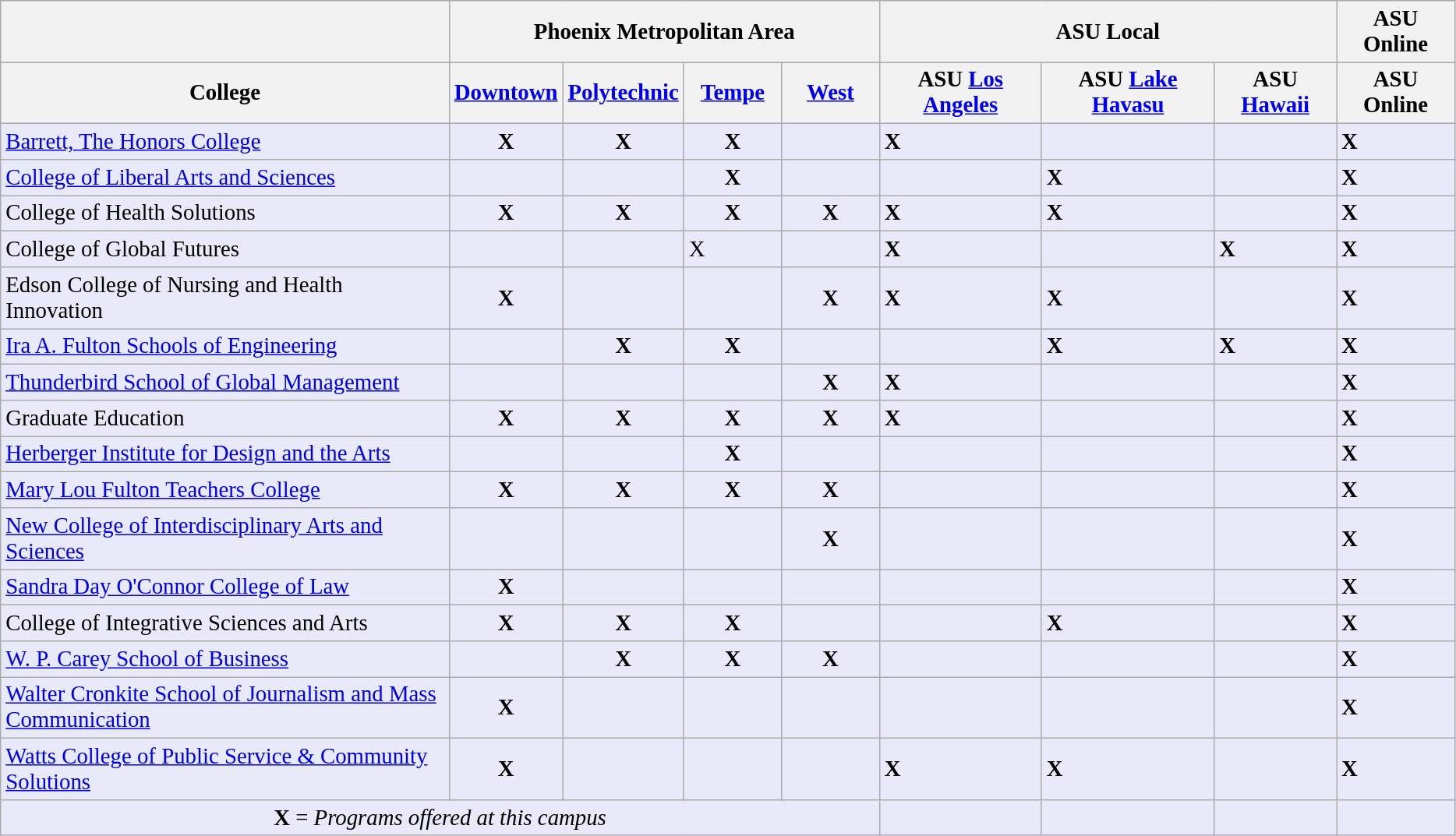<table class="wikitable" "text-align:center;font-size:90%;" colspan="13" style="text-align:left;font-size:120%;background:#e8eafa;"|>
<tr>
<th></th>
<th colspan="4">Phoenix Metropolitan Area</th>
<th colspan="3">ASU Local</th>
<th>ASU Online</th>
</tr>
<tr>
<th width="375">College</th>
<th width="75"><a href='#'>Downtown</a></th>
<th width="75"><a href='#'>Polytechnic</a></th>
<th width="75"><a href='#'>Tempe</a></th>
<th width="75"><a href='#'>West</a></th>
<th>ASU <a href='#'>Los Angeles</a></th>
<th>ASU <a href='#'>Lake Havasu</a></th>
<th>ASU <a href='#'>Hawaii</a></th>
<th>ASU Online</th>
</tr>
<tr>
<td><a href='#'>Barrett, The Honors College</a></td>
<td style="text-align:center; font-weight:bold;">X</td>
<td style="text-align:center; font-weight:bold;">X</td>
<td style="text-align:center; font-weight:bold;">X</td>
<td></td>
<td><strong>X</strong></td>
<td></td>
<td></td>
<td><strong>X</strong></td>
</tr>
<tr>
<td><a href='#'>College of Liberal Arts and Sciences</a></td>
<td style="text-align:center; font-weight:bold;"></td>
<td style="text-align:center; font-weight:bold;"></td>
<td style="text-align:center; font-weight:bold;">X</td>
<td style="text-align:center; font-weight:bold;"></td>
<td></td>
<td><strong>X</strong></td>
<td></td>
<td><strong>X</strong></td>
</tr>
<tr>
<td>College of Health Solutions</td>
<td style="text-align:center; font-weight:bold;">X</td>
<td style="text-align:center; font-weight:bold;">X</td>
<td style="text-align:center; font-weight:bold;">X</td>
<td style="text-align:center; font-weight:bold;">X</td>
<td><strong>X</strong></td>
<td><strong>X</strong></td>
<td></td>
<td><strong>X</strong></td>
</tr>
<tr>
<td>College of Global Futures</td>
<td></td>
<td></td>
<td>X</td>
<td></td>
<td><strong>X</strong></td>
<td></td>
<td><strong>X</strong></td>
<td><strong>X</strong></td>
</tr>
<tr>
<td>Edson College of Nursing and Health Innovation</td>
<td style="text-align:center; font-weight:bold;">X</td>
<td style="text-align:center; font-weight:bold;"></td>
<td style="text-align:center; font-weight:bold;"></td>
<td style="text-align:center; font-weight:bold;">X</td>
<td><strong>X</strong></td>
<td><strong>X</strong></td>
<td></td>
<td><strong>X</strong></td>
</tr>
<tr>
<td><a href='#'>Ira A. Fulton Schools of Engineering</a></td>
<td style="text-align:center; font-weight:bold;"></td>
<td style="text-align:center; font-weight:bold;">X</td>
<td style="text-align:center; font-weight:bold;">X</td>
<td style="text-align:center; font-weight:bold;"></td>
<td></td>
<td><strong>X</strong></td>
<td><strong>X</strong></td>
<td><strong>X</strong></td>
</tr>
<tr>
<td><a href='#'>Thunderbird School of Global Management</a></td>
<td></td>
<td></td>
<td></td>
<td style="text-align:center; font-weight:bold;">X</td>
<td><strong>X</strong></td>
<td></td>
<td></td>
<td><strong>X</strong></td>
</tr>
<tr>
<td>Graduate Education</td>
<td style="text-align:center; font-weight:bold;">X</td>
<td style="text-align:center; font-weight:bold;">X</td>
<td style="text-align:center; font-weight:bold;">X</td>
<td style="text-align:center; font-weight:bold;">X</td>
<td><strong>X</strong></td>
<td></td>
<td></td>
<td><strong>X</strong></td>
</tr>
<tr>
<td><a href='#'>Herberger Institute for Design and the Arts</a></td>
<td style="text-align:center; font-weight:bold;"></td>
<td style="text-align:center; font-weight:bold;"></td>
<td style="text-align:center; font-weight:bold;">X</td>
<td style="text-align:center; font-weight:bold;"></td>
<td></td>
<td></td>
<td></td>
<td><strong>X</strong></td>
</tr>
<tr>
<td><a href='#'>Mary Lou Fulton Teachers College</a></td>
<td style="text-align:center; font-weight:bold;">X</td>
<td style="text-align:center; font-weight:bold;">X</td>
<td style="text-align:center; font-weight:bold;">X</td>
<td style="text-align:center; font-weight:bold;">X</td>
<td></td>
<td></td>
<td></td>
<td><strong>X</strong></td>
</tr>
<tr>
<td><a href='#'>New College of Interdisciplinary Arts and Sciences</a></td>
<td style="text-align:center; font-weight:bold;"></td>
<td style="text-align:center; font-weight:bold;"></td>
<td style="text-align:center; font-weight:bold;"></td>
<td style="text-align:center; font-weight:bold;">X</td>
<td></td>
<td></td>
<td></td>
<td><strong>X</strong></td>
</tr>
<tr>
<td><a href='#'>Sandra Day O'Connor College of Law</a></td>
<td style="text-align:center; font-weight:bold;">X</td>
<td style="text-align:center; font-weight:bold;"></td>
<td style="text-align:center; font-weight:bold;"></td>
<td style="text-align:center; font-weight:bold;"></td>
<td></td>
<td></td>
<td></td>
<td><strong>X</strong></td>
</tr>
<tr>
<td>College of Integrative Sciences and Arts</td>
<td style="text-align:center; font-weight:bold;">X</td>
<td style="text-align:center; font-weight:bold;">X</td>
<td style="text-align:center; font-weight:bold;">X</td>
<td style="text-align:center; font-weight:bold;"></td>
<td></td>
<td><strong>X</strong></td>
<td></td>
<td><strong>X</strong></td>
</tr>
<tr>
<td><a href='#'>W. P. Carey School of Business</a></td>
<td style="text-align:center; font-weight:bold;"></td>
<td style="text-align:center; font-weight:bold;">X</td>
<td style="text-align:center; font-weight:bold;">X</td>
<td style="text-align:center; font-weight:bold;">X</td>
<td></td>
<td></td>
<td></td>
<td><strong>X</strong></td>
</tr>
<tr>
<td><a href='#'>Walter Cronkite School of Journalism and Mass Communication</a></td>
<td style="text-align:center; font-weight:bold;">X</td>
<td style="text-align:center; font-weight:bold;"></td>
<td style="text-align:center; font-weight:bold;"></td>
<td style="text-align:center; font-weight:bold;"></td>
<td></td>
<td></td>
<td></td>
<td><strong>X</strong></td>
</tr>
<tr>
<td><a href='#'>Watts College of Public Service & Community Solutions</a></td>
<td style="text-align:center; font-weight:bold;">X</td>
<td style="text-align:center; font-weight:bold;"></td>
<td style="text-align:center; font-weight:bold;"></td>
<td style="text-align:center; font-weight:bold;"></td>
<td><strong>X</strong></td>
<td><strong>X</strong></td>
<td></td>
<td><strong>X</strong></td>
</tr>
<tr>
<td colspan="5" align="center"><strong>X</strong> = <em>Programs offered at this campus</em></td>
<td></td>
<td></td>
<td></td>
<td></td>
</tr>
</table>
